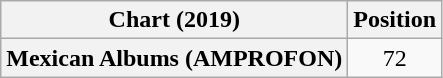<table class="wikitable plainrowheaders" style="text-align:center">
<tr>
<th scope="col">Chart (2019)</th>
<th scope="col">Position</th>
</tr>
<tr>
<th scope="row">Mexican Albums (AMPROFON)</th>
<td>72</td>
</tr>
</table>
